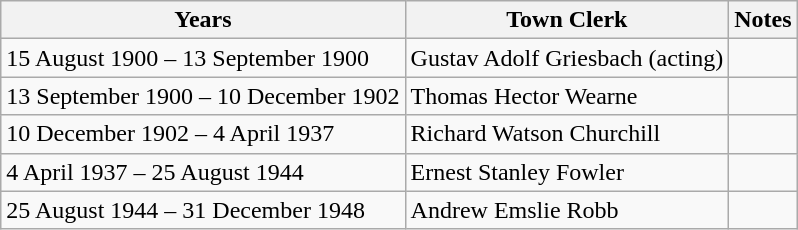<table class="wikitable">
<tr>
<th>Years</th>
<th>Town Clerk</th>
<th>Notes</th>
</tr>
<tr>
<td>15 August 1900 – 13 September 1900</td>
<td>Gustav Adolf Griesbach (acting)</td>
<td></td>
</tr>
<tr>
<td>13 September 1900 – 10 December 1902</td>
<td>Thomas Hector Wearne</td>
<td></td>
</tr>
<tr>
<td>10 December 1902 – 4 April 1937</td>
<td>Richard Watson Churchill</td>
<td></td>
</tr>
<tr>
<td>4 April 1937 – 25 August 1944</td>
<td>Ernest Stanley Fowler</td>
<td></td>
</tr>
<tr>
<td>25 August 1944 – 31 December 1948</td>
<td>Andrew Emslie Robb</td>
<td></td>
</tr>
</table>
